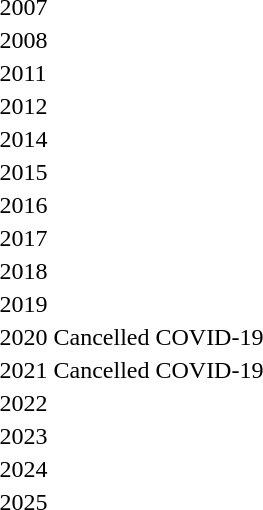<table>
<tr>
<td>2007</td>
<td></td>
<td></td>
<td></td>
<td></td>
</tr>
<tr>
<td>2008</td>
<td></td>
<td></td>
<td></td>
<td></td>
</tr>
<tr>
<td>2011</td>
<td></td>
<td></td>
<td></td>
<td></td>
</tr>
<tr>
<td>2012</td>
<td></td>
<td></td>
<td></td>
<td></td>
</tr>
<tr>
<td>2014</td>
<td></td>
<td></td>
<td></td>
<td></td>
</tr>
<tr>
<td>2015</td>
<td></td>
<td></td>
<td></td>
<td></td>
</tr>
<tr>
<td>2016</td>
<td></td>
<td></td>
<td></td>
<td></td>
</tr>
<tr>
<td>2017</td>
<td></td>
<td></td>
<td></td>
<td></td>
</tr>
<tr>
<td>2018</td>
<td></td>
<td></td>
<td></td>
<td></td>
</tr>
<tr>
<td>2019</td>
<td></td>
<td></td>
<td></td>
<td></td>
</tr>
<tr>
<td>2020</td>
<td colspan=3>Cancelled COVID-19</td>
<td></td>
</tr>
<tr>
<td>2021</td>
<td colspan=3>Cancelled COVID-19</td>
<td></td>
</tr>
<tr>
<td>2022</td>
<td></td>
<td></td>
<td></td>
<td></td>
</tr>
<tr>
<td>2023</td>
<td></td>
<td></td>
<td></td>
<td></td>
</tr>
<tr>
<td>2024</td>
<td></td>
<td></td>
<td></td>
<td></td>
</tr>
<tr>
<td>2025</td>
<td></td>
<td></td>
<td></td>
<td></td>
</tr>
</table>
